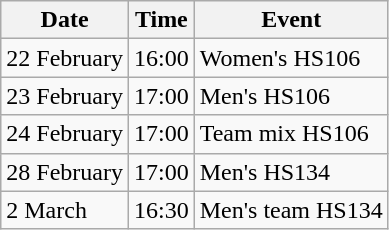<table class="wikitable">
<tr>
<th>Date</th>
<th>Time</th>
<th>Event</th>
</tr>
<tr>
<td>22 February</td>
<td>16:00</td>
<td>Women's HS106</td>
</tr>
<tr>
<td>23 February</td>
<td>17:00</td>
<td>Men's HS106</td>
</tr>
<tr>
<td>24 February</td>
<td>17:00</td>
<td>Team mix HS106</td>
</tr>
<tr>
<td>28 February</td>
<td>17:00</td>
<td>Men's HS134</td>
</tr>
<tr>
<td>2 March</td>
<td>16:30</td>
<td>Men's team HS134</td>
</tr>
</table>
